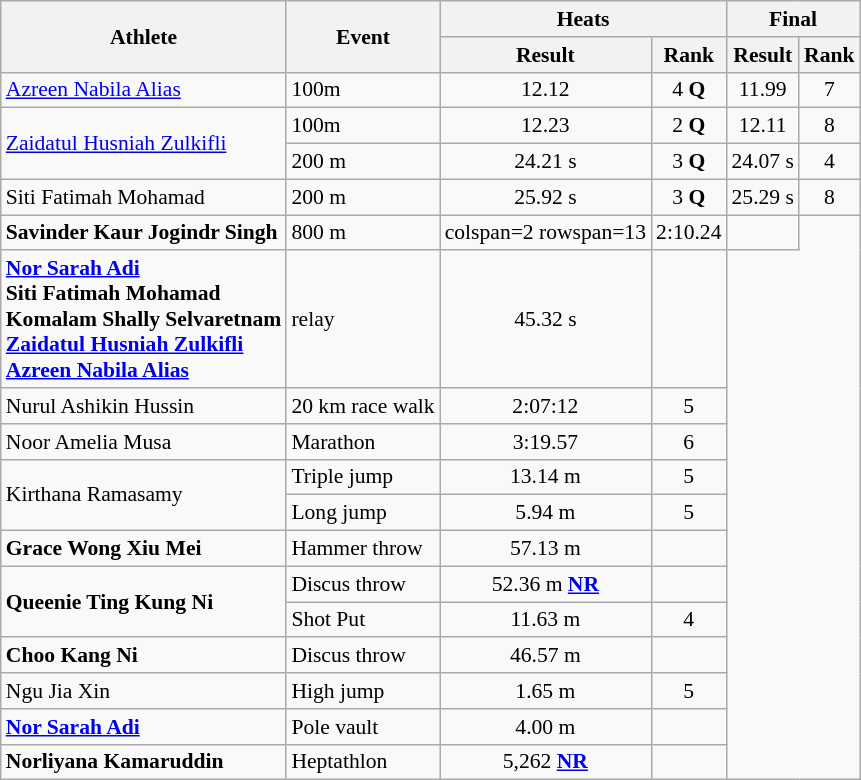<table class="wikitable" style="font-size:90%">
<tr>
<th rowspan="2">Athlete</th>
<th rowspan="2">Event</th>
<th colspan="2">Heats</th>
<th colspan="2">Final</th>
</tr>
<tr>
<th>Result</th>
<th>Rank</th>
<th>Result</th>
<th>Rank</th>
</tr>
<tr align="center">
<td align="left"><a href='#'>Azreen Nabila Alias</a></td>
<td align="left">100m</td>
<td>12.12</td>
<td>4 <strong>Q</strong></td>
<td>11.99</td>
<td>7</td>
</tr>
<tr align="center">
<td align="left" rowspan=2><a href='#'>Zaidatul Husniah Zulkifli</a></td>
<td align="left">100m</td>
<td>12.23</td>
<td>2 <strong>Q</strong></td>
<td>12.11</td>
<td>8</td>
</tr>
<tr align="center">
<td align="left">200 m</td>
<td>24.21 s</td>
<td>3 <strong>Q</strong></td>
<td>24.07 s</td>
<td>4</td>
</tr>
<tr align="center">
<td align="left">Siti Fatimah Mohamad</td>
<td align="left">200 m</td>
<td>25.92 s</td>
<td>3 <strong>Q</strong></td>
<td>25.29 s</td>
<td>8</td>
</tr>
<tr align="center">
<td align="left"><strong>Savinder Kaur Jogindr Singh</strong></td>
<td align="left">800 m</td>
<td>colspan=2 rowspan=13 </td>
<td>2:10.24</td>
<td></td>
</tr>
<tr align="center">
<td align="left"><strong><a href='#'>Nor Sarah Adi</a><br>Siti Fatimah Mohamad<br>Komalam Shally Selvaretnam<br><a href='#'>Zaidatul Husniah Zulkifli</a><br><a href='#'>Azreen Nabila Alias</a></strong></td>
<td align="left"> relay</td>
<td>45.32 s</td>
<td></td>
</tr>
<tr align="center">
<td align="left">Nurul Ashikin Hussin</td>
<td align="left">20 km race walk</td>
<td>2:07:12</td>
<td>5</td>
</tr>
<tr align="center">
<td align="left">Noor Amelia Musa</td>
<td align="left">Marathon</td>
<td>3:19.57</td>
<td>6</td>
</tr>
<tr align="center">
<td align="left" rowspan=2>Kirthana Ramasamy</td>
<td align="left">Triple jump</td>
<td>13.14 m</td>
<td>5</td>
</tr>
<tr align="center">
<td align="left">Long jump</td>
<td>5.94 m</td>
<td>5</td>
</tr>
<tr align="center">
<td align="left"><strong>Grace Wong Xiu Mei</strong></td>
<td align="left">Hammer throw</td>
<td>57.13 m</td>
<td></td>
</tr>
<tr align="center">
<td align="left" rowspan=2><strong>Queenie Ting Kung Ni</strong></td>
<td align="left">Discus throw</td>
<td>52.36 m <strong><a href='#'>NR</a></strong></td>
<td></td>
</tr>
<tr align="center">
<td align="left">Shot Put</td>
<td>11.63 m</td>
<td>4</td>
</tr>
<tr align="center">
<td align="left"><strong>Choo Kang Ni</strong></td>
<td align="left">Discus throw</td>
<td>46.57 m</td>
<td></td>
</tr>
<tr align="center">
<td align="left">Ngu Jia Xin</td>
<td align="left">High jump</td>
<td>1.65 m</td>
<td>5</td>
</tr>
<tr align="center">
<td align="left"><strong><a href='#'>Nor Sarah Adi</a></strong></td>
<td align="left">Pole vault</td>
<td>4.00 m</td>
<td></td>
</tr>
<tr align="center">
<td align="left"><strong>Norliyana Kamaruddin</strong></td>
<td align="left">Heptathlon</td>
<td>5,262 <strong><a href='#'>NR</a></strong></td>
<td></td>
</tr>
</table>
